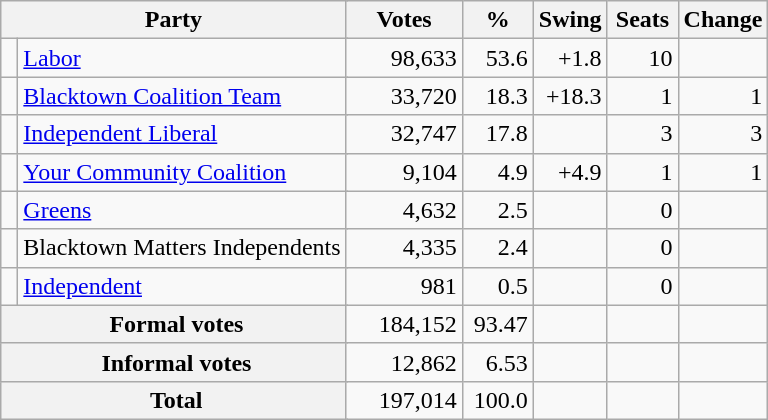<table class="wikitable" style="text-align:right; margin-bottom:0">
<tr>
<th style="width:10px" colspan=3>Party</th>
<th style="width:70px;">Votes</th>
<th style="width:40px;">%</th>
<th style="width:40px;">Swing</th>
<th style="width:40px;">Seats</th>
<th style="width:40px;">Change</th>
</tr>
<tr>
<td> </td>
<td style="text-align:left;" colspan="2"><a href='#'>Labor</a></td>
<td>98,633</td>
<td>53.6</td>
<td>+1.8</td>
<td>10</td>
<td></td>
</tr>
<tr>
<td> </td>
<td style="text-align:left;" colspan="2"><a href='#'>Blacktown Coalition Team</a></td>
<td>33,720</td>
<td>18.3</td>
<td>+18.3</td>
<td>1</td>
<td> 1</td>
</tr>
<tr>
<td> </td>
<td style="text-align:left;" colspan="2"><a href='#'>Independent Liberal</a></td>
<td>32,747</td>
<td>17.8</td>
<td></td>
<td>3</td>
<td> 3</td>
</tr>
<tr>
<td> </td>
<td style="text-align:left;" colspan="2"><a href='#'>Your Community Coalition</a></td>
<td>9,104</td>
<td>4.9</td>
<td>+4.9</td>
<td>1</td>
<td> 1</td>
</tr>
<tr>
<td> </td>
<td style="text-align:left;" colspan="2"><a href='#'>Greens</a></td>
<td>4,632</td>
<td>2.5</td>
<td></td>
<td>0</td>
<td></td>
</tr>
<tr>
<td> </td>
<td style="text-align:left;" colspan="2">Blacktown Matters Independents</td>
<td>4,335</td>
<td>2.4</td>
<td></td>
<td>0</td>
<td></td>
</tr>
<tr>
<td> </td>
<td style="text-align:left;" colspan="2"><a href='#'>Independent</a></td>
<td>981</td>
<td>0.5</td>
<td></td>
<td>0</td>
<td></td>
</tr>
<tr>
<th colspan="3" rowspan="1"> Formal votes</th>
<td>184,152</td>
<td>93.47</td>
<td></td>
<td></td>
<td></td>
</tr>
<tr>
<th colspan="3" rowspan="1"> Informal votes</th>
<td>12,862</td>
<td>6.53</td>
<td></td>
<td></td>
<td></td>
</tr>
<tr>
<th colspan="3" rowspan="1"> Total</th>
<td>197,014</td>
<td>100.0</td>
<td></td>
<td></td>
<td></td>
</tr>
</table>
